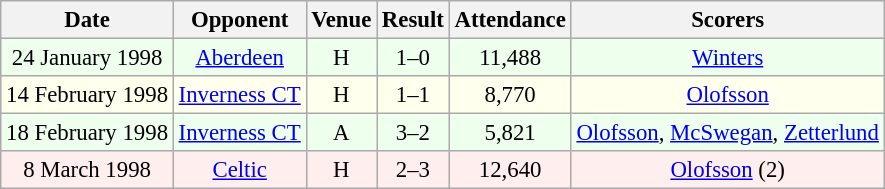<table class="wikitable sortable" style="font-size:95%; text-align:center">
<tr>
<th>Date</th>
<th>Opponent</th>
<th>Venue</th>
<th>Result</th>
<th>Attendance</th>
<th>Scorers</th>
</tr>
<tr style="background:#efe;">
<td>24 January 1998</td>
<td><a href='#'>Aberdeen</a></td>
<td>H</td>
<td>1–0</td>
<td>11,488</td>
<td><a href='#'>Winters</a></td>
</tr>
<tr style="background:#ffe;">
<td>14 February 1998</td>
<td><a href='#'>Inverness CT</a></td>
<td>H</td>
<td>1–1</td>
<td>8,770</td>
<td><a href='#'>Olofsson</a></td>
</tr>
<tr style="background:#efe;">
<td>18 February 1998</td>
<td><a href='#'>Inverness CT</a></td>
<td>A</td>
<td>3–2</td>
<td>5,821</td>
<td><a href='#'>Olofsson</a>, <a href='#'>McSwegan</a>, <a href='#'>Zetterlund</a></td>
</tr>
<tr style="background:#fee;">
<td>8 March 1998</td>
<td><a href='#'>Celtic</a></td>
<td>H</td>
<td>2–3</td>
<td>12,640</td>
<td><a href='#'>Olofsson</a> (2)</td>
</tr>
</table>
